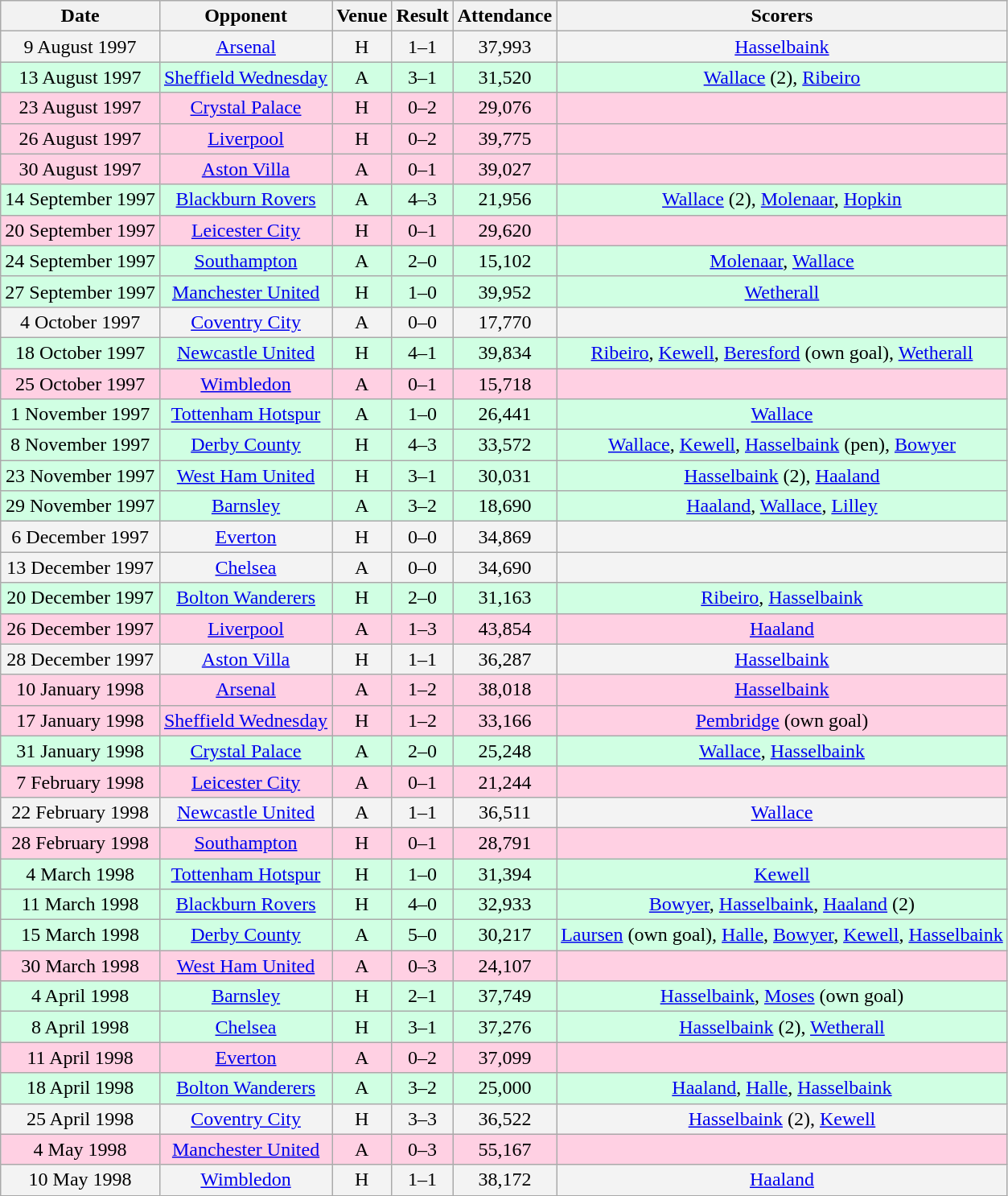<table class="wikitable sortable" style="font-size:100%; text-align:center">
<tr>
<th>Date</th>
<th>Opponent</th>
<th>Venue</th>
<th>Result</th>
<th>Attendance</th>
<th>Scorers</th>
</tr>
<tr style="background-color: #f3f3f3;">
<td>9 August 1997</td>
<td><a href='#'>Arsenal</a></td>
<td>H</td>
<td>1–1</td>
<td>37,993</td>
<td><a href='#'>Hasselbaink</a></td>
</tr>
<tr style="background-color: #d0ffe3;">
<td>13 August 1997</td>
<td><a href='#'>Sheffield Wednesday</a></td>
<td>A</td>
<td>3–1</td>
<td>31,520</td>
<td><a href='#'>Wallace</a> (2), <a href='#'>Ribeiro</a></td>
</tr>
<tr style="background-color: #ffd0e3;">
<td>23 August 1997</td>
<td><a href='#'>Crystal Palace</a></td>
<td>H</td>
<td>0–2</td>
<td>29,076</td>
<td></td>
</tr>
<tr style="background-color: #ffd0e3;">
<td>26 August 1997</td>
<td><a href='#'>Liverpool</a></td>
<td>H</td>
<td>0–2</td>
<td>39,775</td>
<td></td>
</tr>
<tr style="background-color: #ffd0e3;">
<td>30 August 1997</td>
<td><a href='#'>Aston Villa</a></td>
<td>A</td>
<td>0–1</td>
<td>39,027</td>
<td></td>
</tr>
<tr style="background-color: #d0ffe3;">
<td>14 September 1997</td>
<td><a href='#'>Blackburn Rovers</a></td>
<td>A</td>
<td>4–3</td>
<td>21,956</td>
<td><a href='#'>Wallace</a> (2), <a href='#'>Molenaar</a>, <a href='#'>Hopkin</a></td>
</tr>
<tr style="background-color: #ffd0e3;">
<td>20 September 1997</td>
<td><a href='#'>Leicester City</a></td>
<td>H</td>
<td>0–1</td>
<td>29,620</td>
<td></td>
</tr>
<tr style="background-color: #d0ffe3;">
<td>24 September 1997</td>
<td><a href='#'>Southampton</a></td>
<td>A</td>
<td>2–0</td>
<td>15,102</td>
<td><a href='#'>Molenaar</a>, <a href='#'>Wallace</a></td>
</tr>
<tr style="background-color: #d0ffe3;">
<td>27 September 1997</td>
<td><a href='#'>Manchester United</a></td>
<td>H</td>
<td>1–0</td>
<td>39,952</td>
<td><a href='#'>Wetherall</a></td>
</tr>
<tr style="background-color: #f3f3f3;">
<td>4 October 1997</td>
<td><a href='#'>Coventry City</a></td>
<td>A</td>
<td>0–0</td>
<td>17,770</td>
<td></td>
</tr>
<tr style="background-color: #d0ffe3;">
<td>18 October 1997</td>
<td><a href='#'>Newcastle United</a></td>
<td>H</td>
<td>4–1</td>
<td>39,834</td>
<td><a href='#'>Ribeiro</a>, <a href='#'>Kewell</a>, <a href='#'>Beresford</a> (own goal), <a href='#'>Wetherall</a></td>
</tr>
<tr style="background-color: #ffd0e3;">
<td>25 October 1997</td>
<td><a href='#'>Wimbledon</a></td>
<td>A</td>
<td>0–1</td>
<td>15,718</td>
<td></td>
</tr>
<tr style="background-color: #d0ffe3;">
<td>1 November 1997</td>
<td><a href='#'>Tottenham Hotspur</a></td>
<td>A</td>
<td>1–0</td>
<td>26,441</td>
<td><a href='#'>Wallace</a></td>
</tr>
<tr style="background-color: #d0ffe3;">
<td>8 November 1997</td>
<td><a href='#'>Derby County</a></td>
<td>H</td>
<td>4–3</td>
<td>33,572</td>
<td><a href='#'>Wallace</a>, <a href='#'>Kewell</a>, <a href='#'>Hasselbaink</a> (pen), <a href='#'>Bowyer</a></td>
</tr>
<tr style="background-color: #d0ffe3;">
<td>23 November 1997</td>
<td><a href='#'>West Ham United</a></td>
<td>H</td>
<td>3–1</td>
<td>30,031</td>
<td><a href='#'>Hasselbaink</a> (2), <a href='#'>Haaland</a></td>
</tr>
<tr style="background-color: #d0ffe3;">
<td>29 November 1997</td>
<td><a href='#'>Barnsley</a></td>
<td>A</td>
<td>3–2</td>
<td>18,690</td>
<td><a href='#'>Haaland</a>, <a href='#'>Wallace</a>, <a href='#'>Lilley</a></td>
</tr>
<tr style="background-color: #f3f3f3;">
<td>6 December 1997</td>
<td><a href='#'>Everton</a></td>
<td>H</td>
<td>0–0</td>
<td>34,869</td>
<td></td>
</tr>
<tr style="background-color: #f3f3f3;">
<td>13 December 1997</td>
<td><a href='#'>Chelsea</a></td>
<td>A</td>
<td>0–0</td>
<td>34,690</td>
<td></td>
</tr>
<tr style="background-color: #d0ffe3;">
<td>20 December 1997</td>
<td><a href='#'>Bolton Wanderers</a></td>
<td>H</td>
<td>2–0</td>
<td>31,163</td>
<td><a href='#'>Ribeiro</a>, <a href='#'>Hasselbaink</a></td>
</tr>
<tr style="background-color: #ffd0e3;">
<td>26 December 1997</td>
<td><a href='#'>Liverpool</a></td>
<td>A</td>
<td>1–3</td>
<td>43,854</td>
<td><a href='#'>Haaland</a></td>
</tr>
<tr style="background-color: #f3f3f3;">
<td>28 December 1997</td>
<td><a href='#'>Aston Villa</a></td>
<td>H</td>
<td>1–1</td>
<td>36,287</td>
<td><a href='#'>Hasselbaink</a></td>
</tr>
<tr style="background-color: #ffd0e3;">
<td>10 January 1998</td>
<td><a href='#'>Arsenal</a></td>
<td>A</td>
<td>1–2</td>
<td>38,018</td>
<td><a href='#'>Hasselbaink</a></td>
</tr>
<tr style="background-color: #ffd0e3;">
<td>17 January 1998</td>
<td><a href='#'>Sheffield Wednesday</a></td>
<td>H</td>
<td>1–2</td>
<td>33,166</td>
<td><a href='#'>Pembridge</a> (own goal)</td>
</tr>
<tr style="background-color: #d0ffe3;">
<td>31 January 1998</td>
<td><a href='#'>Crystal Palace</a></td>
<td>A</td>
<td>2–0</td>
<td>25,248</td>
<td><a href='#'>Wallace</a>, <a href='#'>Hasselbaink</a></td>
</tr>
<tr style="background-color: #ffd0e3;">
<td>7 February 1998</td>
<td><a href='#'>Leicester City</a></td>
<td>A</td>
<td>0–1</td>
<td>21,244</td>
<td></td>
</tr>
<tr style="background-color: #f3f3f3;">
<td>22 February 1998</td>
<td><a href='#'>Newcastle United</a></td>
<td>A</td>
<td>1–1</td>
<td>36,511</td>
<td><a href='#'>Wallace</a></td>
</tr>
<tr style="background-color: #ffd0e3;">
<td>28 February 1998</td>
<td><a href='#'>Southampton</a></td>
<td>H</td>
<td>0–1</td>
<td>28,791</td>
<td></td>
</tr>
<tr style="background-color: #d0ffe3;">
<td>4 March 1998</td>
<td><a href='#'>Tottenham Hotspur</a></td>
<td>H</td>
<td>1–0</td>
<td>31,394</td>
<td><a href='#'>Kewell</a></td>
</tr>
<tr style="background-color: #d0ffe3;">
<td>11 March 1998</td>
<td><a href='#'>Blackburn Rovers</a></td>
<td>H</td>
<td>4–0</td>
<td>32,933</td>
<td><a href='#'>Bowyer</a>, <a href='#'>Hasselbaink</a>, <a href='#'>Haaland</a> (2)</td>
</tr>
<tr style="background-color: #d0ffe3;">
<td>15 March 1998</td>
<td><a href='#'>Derby County</a></td>
<td>A</td>
<td>5–0</td>
<td>30,217</td>
<td><a href='#'>Laursen</a> (own goal), <a href='#'>Halle</a>, <a href='#'>Bowyer</a>, <a href='#'>Kewell</a>, <a href='#'>Hasselbaink</a></td>
</tr>
<tr style="background-color: #ffd0e3;">
<td>30 March 1998</td>
<td><a href='#'>West Ham United</a></td>
<td>A</td>
<td>0–3</td>
<td>24,107</td>
<td></td>
</tr>
<tr style="background-color: #d0ffe3;">
<td>4 April 1998</td>
<td><a href='#'>Barnsley</a></td>
<td>H</td>
<td>2–1</td>
<td>37,749</td>
<td><a href='#'>Hasselbaink</a>, <a href='#'>Moses</a> (own goal)</td>
</tr>
<tr style="background-color: #d0ffe3;">
<td>8 April 1998</td>
<td><a href='#'>Chelsea</a></td>
<td>H</td>
<td>3–1</td>
<td>37,276</td>
<td><a href='#'>Hasselbaink</a> (2), <a href='#'>Wetherall</a></td>
</tr>
<tr style="background-color: #ffd0e3;">
<td>11 April 1998</td>
<td><a href='#'>Everton</a></td>
<td>A</td>
<td>0–2</td>
<td>37,099</td>
<td></td>
</tr>
<tr style="background-color: #d0ffe3;">
<td>18 April 1998</td>
<td><a href='#'>Bolton Wanderers</a></td>
<td>A</td>
<td>3–2</td>
<td>25,000</td>
<td><a href='#'>Haaland</a>, <a href='#'>Halle</a>, <a href='#'>Hasselbaink</a></td>
</tr>
<tr style="background-color: #f3f3f3;">
<td>25 April 1998</td>
<td><a href='#'>Coventry City</a></td>
<td>H</td>
<td>3–3</td>
<td>36,522</td>
<td><a href='#'>Hasselbaink</a> (2), <a href='#'>Kewell</a></td>
</tr>
<tr style="background-color: #ffd0e3;">
<td>4 May 1998</td>
<td><a href='#'>Manchester United</a></td>
<td>A</td>
<td>0–3</td>
<td>55,167</td>
<td></td>
</tr>
<tr style="background-color: #f3f3f3;">
<td>10 May 1998</td>
<td><a href='#'>Wimbledon</a></td>
<td>H</td>
<td>1–1</td>
<td>38,172</td>
<td><a href='#'>Haaland</a></td>
</tr>
</table>
